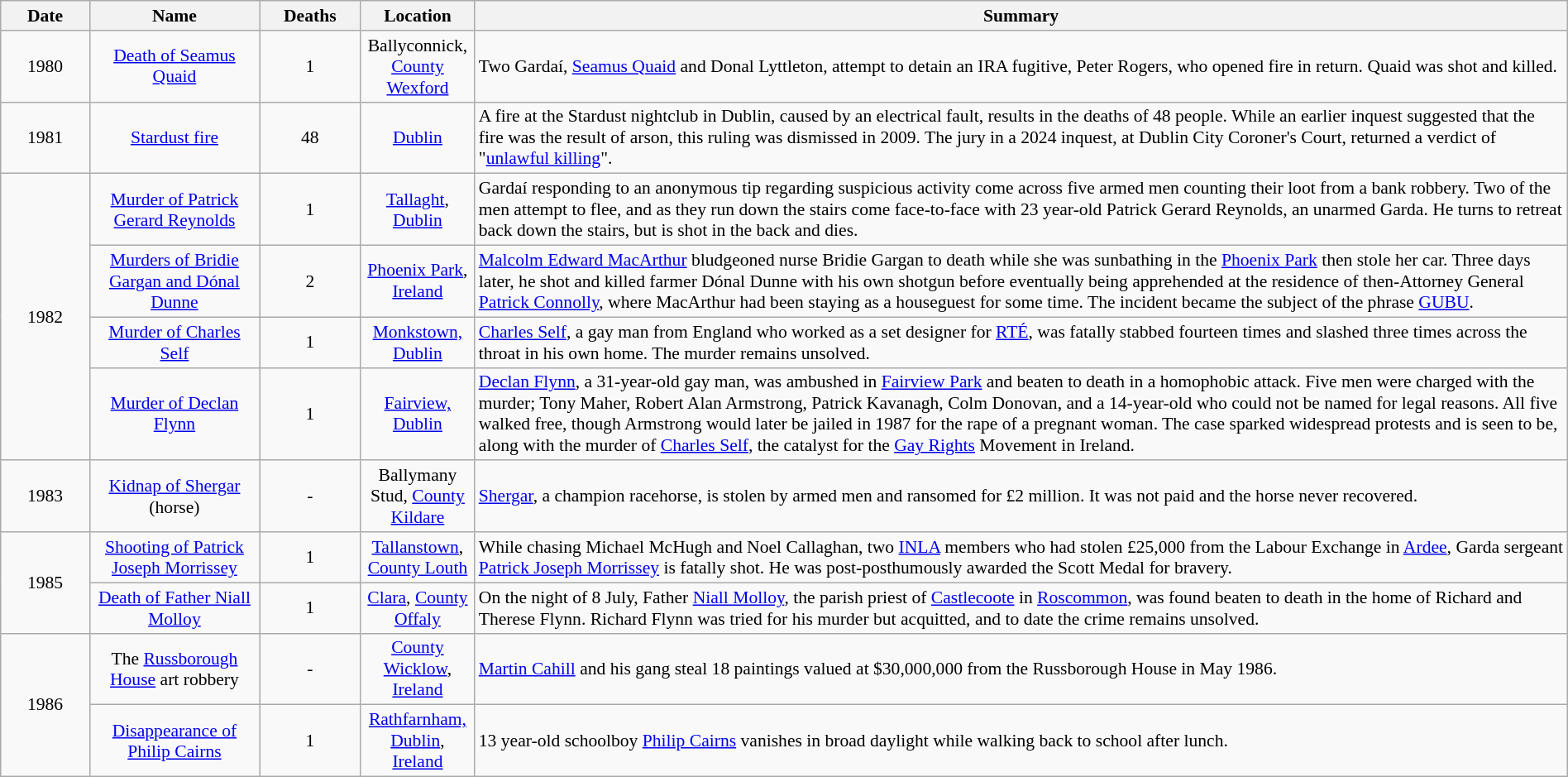<table class="sortable wikitable" width="100%" style="text-align:center; font-size:90%;">
<tr>
<th width="65px">Date</th>
<th width="130px">Name</th>
<th width="75px">Deaths</th>
<th width="85px">Location</th>
<th>Summary</th>
</tr>
<tr>
<td rowspan="1">1980</td>
<td><a href='#'>Death of Seamus Quaid</a></td>
<td>1</td>
<td>Ballyconnick, <a href='#'>County Wexford</a></td>
<td align=left>Two Gardaí, <a href='#'>Seamus Quaid</a> and Donal Lyttleton, attempt to detain an IRA fugitive, Peter Rogers, who opened fire in return. Quaid was shot and killed.</td>
</tr>
<tr>
<td rowspan="1">1981</td>
<td><a href='#'>Stardust fire</a></td>
<td>48</td>
<td><a href='#'>Dublin</a></td>
<td align=left>A fire at the Stardust nightclub in Dublin, caused by an electrical fault, results in the deaths of 48 people. While an earlier inquest suggested that the fire was the result of arson, this ruling was dismissed in 2009. The jury in a 2024 inquest, at Dublin City Coroner's Court, returned a verdict of "<a href='#'>unlawful killing</a>".</td>
</tr>
<tr>
<td Rowspan="4">1982</td>
<td><a href='#'>Murder of Patrick Gerard Reynolds</a></td>
<td>1</td>
<td><a href='#'>Tallaght</a>, <a href='#'>Dublin</a></td>
<td align=left>Gardaí responding to an anonymous tip regarding suspicious activity come across five armed men counting their loot from a bank robbery. Two of the men attempt to flee, and as they run down the stairs come face-to-face with 23 year-old Patrick Gerard Reynolds, an unarmed Garda. He turns to retreat back down the stairs, but is shot in the back and dies.</td>
</tr>
<tr>
<td><a href='#'>Murders of Bridie Gargan and Dónal Dunne</a></td>
<td>2</td>
<td><a href='#'>Phoenix Park</a>, <a href='#'>Ireland</a></td>
<td align=left><a href='#'>Malcolm Edward MacArthur</a> bludgeoned nurse Bridie Gargan to death while she was sunbathing in the <a href='#'>Phoenix Park</a> then stole her car. Three days later, he shot and killed farmer Dónal Dunne with his own shotgun before eventually being apprehended at the residence of then-Attorney General <a href='#'>Patrick Connolly</a>, where MacArthur had been staying as a houseguest for some time. The incident became the subject of the phrase <a href='#'>GUBU</a>.</td>
</tr>
<tr>
<td><a href='#'>Murder of Charles Self</a></td>
<td>1</td>
<td><a href='#'>Monkstown, Dublin</a></td>
<td align=left><a href='#'>Charles Self</a>, a gay man from England who worked as a set designer for <a href='#'>RTÉ</a>, was fatally stabbed fourteen times and slashed three times across the throat in his own home. The murder remains unsolved.</td>
</tr>
<tr>
<td><a href='#'>Murder of Declan Flynn</a></td>
<td>1</td>
<td><a href='#'>Fairview, Dublin</a></td>
<td align=left><a href='#'>Declan Flynn</a>, a 31-year-old gay man, was ambushed in <a href='#'>Fairview Park</a> and beaten to death in a homophobic attack. Five men were charged with the murder; Tony Maher, Robert Alan Armstrong, Patrick Kavanagh, Colm Donovan, and a 14-year-old who could not be named for legal reasons. All five walked free, though Armstrong would later be jailed in 1987 for the rape of a pregnant woman. The case sparked widespread protests and is seen to be, along with the murder of <a href='#'>Charles Self</a>, the catalyst for the <a href='#'>Gay Rights</a> Movement in Ireland.</td>
</tr>
<tr>
<td>1983</td>
<td><a href='#'>Kidnap of Shergar</a> (horse)</td>
<td>-</td>
<td>Ballymany Stud, <a href='#'>County Kildare</a></td>
<td align=left><a href='#'>Shergar</a>, a champion racehorse, is stolen by armed men and ransomed for £2 million. It was not paid and the horse never recovered.</td>
</tr>
<tr>
<td rowspan="2">1985</td>
<td><a href='#'>Shooting of Patrick Joseph Morrissey</a></td>
<td>1</td>
<td><a href='#'>Tallanstown</a>, <a href='#'>County Louth</a></td>
<td align=left>While chasing Michael McHugh and Noel Callaghan, two <a href='#'>INLA</a> members who had stolen £25,000 from the Labour Exchange in <a href='#'>Ardee</a>, Garda sergeant <a href='#'>Patrick Joseph Morrissey</a> is fatally shot. He was post-posthumously awarded the Scott Medal for bravery.</td>
</tr>
<tr>
<td><a href='#'>Death of Father Niall Molloy</a></td>
<td>1</td>
<td><a href='#'>Clara</a>, <a href='#'>County Offaly</a></td>
<td align=left>On the night of 8 July, Father <a href='#'>Niall Molloy</a>, the parish priest of <a href='#'>Castlecoote</a> in <a href='#'>Roscommon</a>, was found beaten to death in the home of Richard and Therese Flynn. Richard Flynn was tried for his murder but acquitted, and to date the crime remains unsolved.</td>
</tr>
<tr>
<td Rowspan="2">1986</td>
<td>The <a href='#'>Russborough House</a> art robbery</td>
<td>-</td>
<td><a href='#'>County Wicklow</a>, <a href='#'>Ireland</a></td>
<td align=left><a href='#'>Martin Cahill</a> and his gang steal 18 paintings valued at $30,000,000 from the Russborough House in May 1986.</td>
</tr>
<tr>
<td><a href='#'>Disappearance of Philip Cairns</a></td>
<td>1</td>
<td><a href='#'>Rathfarnham, Dublin</a>, <a href='#'>Ireland</a></td>
<td align=left>13 year-old schoolboy <a href='#'>Philip Cairns</a> vanishes in broad daylight while walking back to school after lunch.</td>
</tr>
</table>
